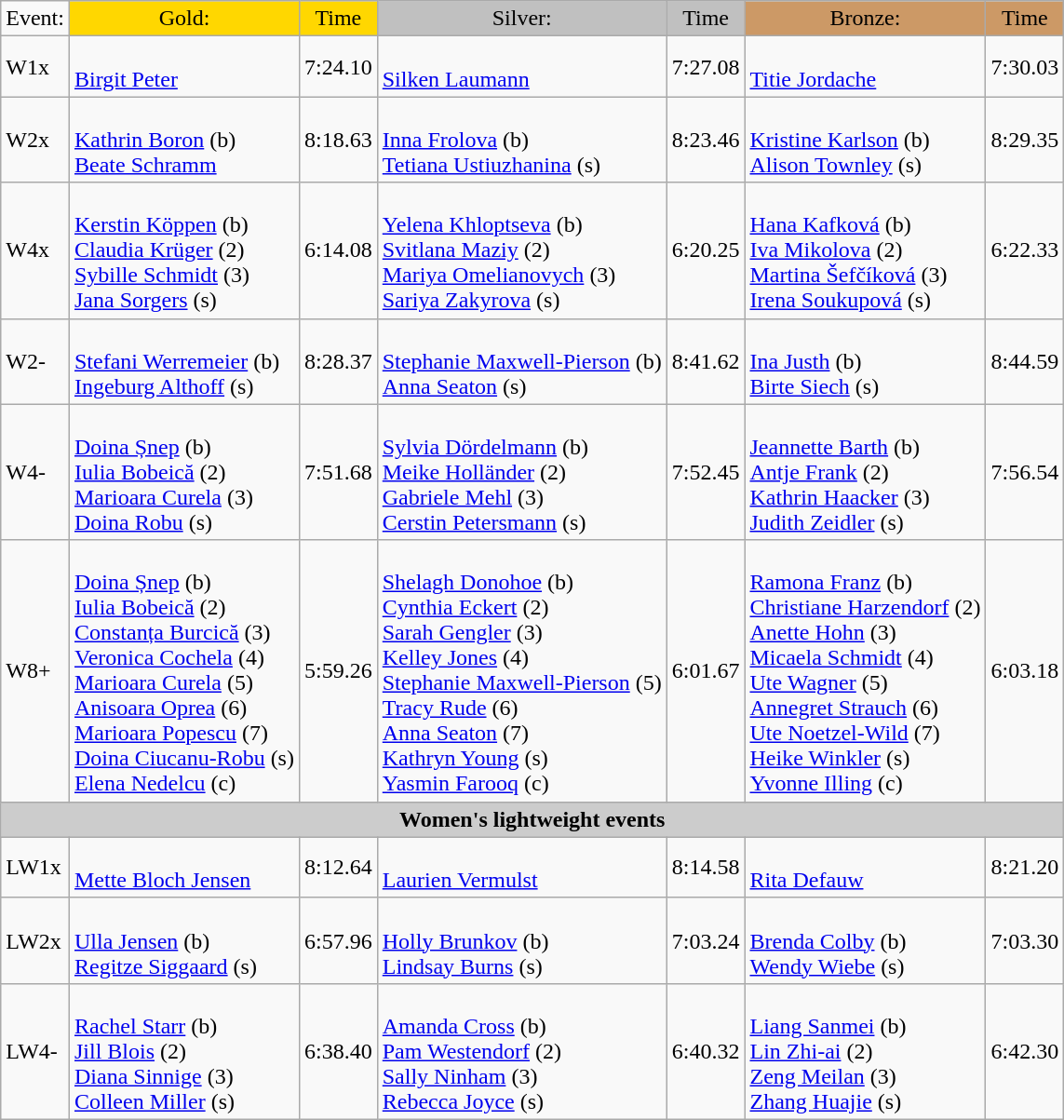<table class="wikitable">
<tr>
<td>Event:</td>
<td style="text-align:center;background-color:gold;">Gold:</td>
<td style="text-align:center;background-color:gold;">Time</td>
<td style="text-align:center;background-color:silver;">Silver:</td>
<td style="text-align:center;background-color:silver;">Time</td>
<td style="text-align:center;background-color:#CC9966;">Bronze:</td>
<td style="text-align:center;background-color:#CC9966;">Time</td>
</tr>
<tr>
<td>W1x</td>
<td> <br> <a href='#'>Birgit Peter</a></td>
<td>7:24.10</td>
<td> <br> <a href='#'>Silken Laumann</a></td>
<td>7:27.08</td>
<td> <br> <a href='#'>Titie Jordache</a></td>
<td>7:30.03</td>
</tr>
<tr>
<td>W2x</td>
<td> <br> <a href='#'>Kathrin Boron</a> (b)<br><a href='#'>Beate Schramm</a></td>
<td>8:18.63</td>
<td> <br> <a href='#'>Inna Frolova</a> (b)<br><a href='#'>Tetiana Ustiuzhanina</a> (s)</td>
<td>8:23.46</td>
<td> <br> <a href='#'>Kristine Karlson</a> (b)<br><a href='#'>Alison Townley</a> (s)</td>
<td>8:29.35</td>
</tr>
<tr>
<td>W4x</td>
<td> <br> <a href='#'>Kerstin Köppen</a> (b)<br><a href='#'>Claudia Krüger</a> (2)<br><a href='#'>Sybille Schmidt</a> (3)<br><a href='#'>Jana Sorgers</a> (s)</td>
<td>6:14.08</td>
<td> <br> <a href='#'>Yelena Khloptseva</a> (b)<br><a href='#'>Svitlana Maziy</a> (2)<br><a href='#'>Mariya Omelianovych</a> (3)<br><a href='#'>Sariya Zakyrova</a> (s)</td>
<td>6:20.25</td>
<td> <br> <a href='#'>Hana Kafková</a> (b)<br><a href='#'>Iva Mikolova</a> (2)<br><a href='#'>Martina Šefčíková</a> (3)<br><a href='#'>Irena Soukupová</a> (s)</td>
<td>6:22.33</td>
</tr>
<tr>
<td>W2-</td>
<td> <br> <a href='#'>Stefani Werremeier</a> (b)<br><a href='#'>Ingeburg Althoff</a> (s)</td>
<td>8:28.37</td>
<td> <br> <a href='#'>Stephanie Maxwell-Pierson</a> (b)<br><a href='#'>Anna Seaton</a> (s)</td>
<td>8:41.62</td>
<td> <br> <a href='#'>Ina Justh</a> (b)<br><a href='#'>Birte Siech</a> (s)</td>
<td>8:44.59</td>
</tr>
<tr>
<td>W4-</td>
<td> <br> <a href='#'>Doina Șnep</a> (b)<br><a href='#'>Iulia Bobeică</a> (2)<br><a href='#'>Marioara Curela</a> (3)<br><a href='#'>Doina Robu</a> (s)</td>
<td>7:51.68</td>
<td> <br> <a href='#'>Sylvia Dördelmann</a> (b)<br><a href='#'>Meike Holländer</a> (2)<br><a href='#'>Gabriele Mehl</a> (3)<br><a href='#'>Cerstin Petersmann</a> (s)</td>
<td>7:52.45</td>
<td> <br> <a href='#'>Jeannette Barth</a> (b)<br><a href='#'>Antje Frank</a> (2)<br><a href='#'>Kathrin Haacker</a> (3)<br><a href='#'>Judith Zeidler</a> (s)</td>
<td>7:56.54</td>
</tr>
<tr>
<td>W8+</td>
<td> <br> <a href='#'>Doina Șnep</a> (b)<br><a href='#'>Iulia Bobeică</a> (2)<br><a href='#'>Constanța Burcică</a> (3)<br><a href='#'>Veronica Cochela</a> (4)<br><a href='#'>Marioara Curela</a> (5)<br><a href='#'>Anisoara Oprea</a> (6)<br><a href='#'>Marioara Popescu</a> (7)<br><a href='#'>Doina Ciucanu-Robu</a> (s)<br><a href='#'>Elena Nedelcu</a> (c)</td>
<td>5:59.26</td>
<td> <br> <a href='#'>Shelagh Donohoe</a> (b)<br><a href='#'>Cynthia Eckert</a> (2)<br><a href='#'>Sarah Gengler</a> (3)<br><a href='#'>Kelley Jones</a> (4)<br><a href='#'>Stephanie Maxwell-Pierson</a> (5)<br><a href='#'>Tracy Rude</a> (6)<br><a href='#'>Anna Seaton</a> (7)<br><a href='#'>Kathryn Young</a> (s)<br><a href='#'>Yasmin Farooq</a> (c)</td>
<td>6:01.67</td>
<td> <br> <a href='#'>Ramona Franz</a> (b)<br><a href='#'>Christiane Harzendorf</a> (2)<br><a href='#'>Anette Hohn</a> (3)<br><a href='#'>Micaela Schmidt</a> (4)<br><a href='#'>Ute Wagner</a> (5)<br><a href='#'>Annegret Strauch</a> (6)<br><a href='#'>Ute Noetzel-Wild</a> (7)<br><a href='#'>Heike Winkler</a> (s)<br><a href='#'>Yvonne Illing</a> (c)</td>
<td>6:03.18</td>
</tr>
<tr>
<th colspan="7" style="background-color:#CCC;">Women's lightweight events</th>
</tr>
<tr>
<td>LW1x</td>
<td> <br> <a href='#'>Mette Bloch Jensen</a></td>
<td>8:12.64</td>
<td> <br> <a href='#'>Laurien Vermulst</a></td>
<td>8:14.58</td>
<td> <br> <a href='#'>Rita Defauw</a></td>
<td>8:21.20</td>
</tr>
<tr>
<td>LW2x</td>
<td> <br> <a href='#'>Ulla Jensen</a> (b)<br><a href='#'>Regitze Siggaard</a> (s)</td>
<td>6:57.96</td>
<td> <br> <a href='#'>Holly Brunkov</a> (b)<br><a href='#'>Lindsay Burns</a> (s)</td>
<td>7:03.24</td>
<td> <br> <a href='#'>Brenda Colby</a> (b)<br><a href='#'>Wendy Wiebe</a> (s)</td>
<td>7:03.30</td>
</tr>
<tr>
<td>LW4-</td>
<td> <br> <a href='#'>Rachel Starr</a> (b)<br><a href='#'>Jill Blois</a> (2)<br><a href='#'>Diana Sinnige</a> (3)<br><a href='#'>Colleen Miller</a> (s)</td>
<td>6:38.40</td>
<td> <br> <a href='#'>Amanda Cross</a> (b)<br><a href='#'>Pam Westendorf</a> (2)<br><a href='#'>Sally Ninham</a> (3)<br><a href='#'>Rebecca Joyce</a> (s)</td>
<td>6:40.32</td>
<td> <br> <a href='#'>Liang Sanmei</a> (b)<br><a href='#'>Lin Zhi-ai</a> (2)<br><a href='#'>Zeng Meilan</a> (3)<br><a href='#'>Zhang Huajie</a> (s)</td>
<td>6:42.30</td>
</tr>
</table>
